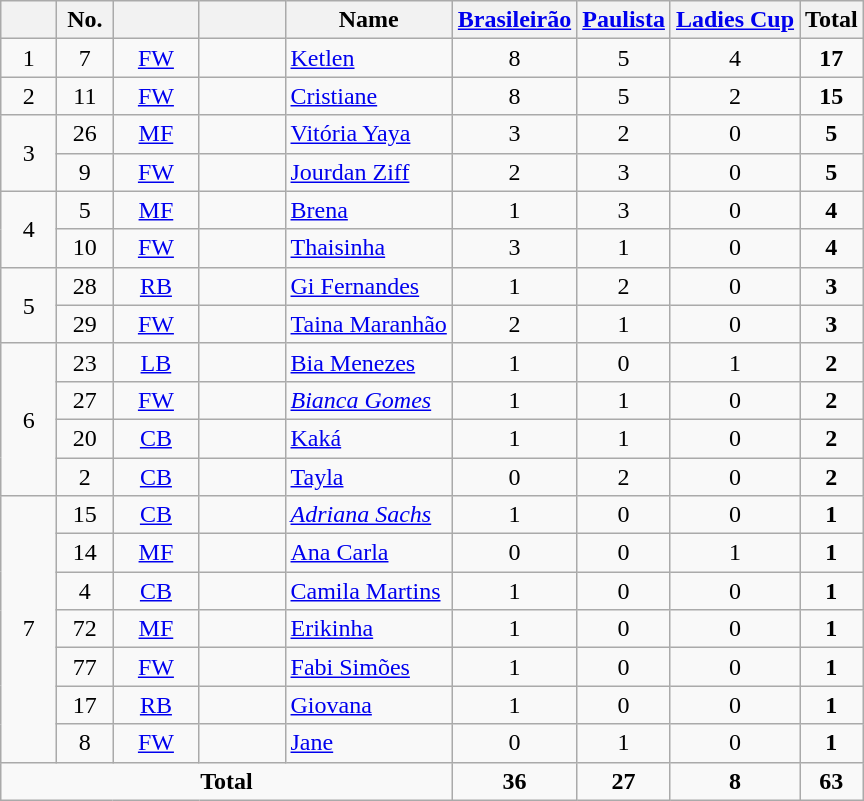<table class="wikitable sortable" style="text-align:center;">
<tr>
<th width="30"></th>
<th width="30">No.</th>
<th width="50"></th>
<th width="50"></th>
<th>Name</th>
<th><a href='#'>Brasileirão</a></th>
<th><a href='#'>Paulista</a></th>
<th><a href='#'>Ladies Cup</a></th>
<th>Total</th>
</tr>
<tr>
<td rowspan=1>1</td>
<td>7</td>
<td><a href='#'>FW</a></td>
<td></td>
<td align=left><a href='#'>Ketlen</a></td>
<td>8</td>
<td>5</td>
<td>4</td>
<td><strong>17</strong></td>
</tr>
<tr>
<td rowspan=1>2</td>
<td>11</td>
<td><a href='#'>FW</a></td>
<td></td>
<td align=left><a href='#'>Cristiane</a></td>
<td>8</td>
<td>5</td>
<td>2</td>
<td><strong>15</strong></td>
</tr>
<tr>
<td rowspan=2>3</td>
<td>26</td>
<td><a href='#'>MF</a></td>
<td></td>
<td align=left><a href='#'>Vitória Yaya</a></td>
<td>3</td>
<td>2</td>
<td>0</td>
<td><strong>5</strong></td>
</tr>
<tr>
<td>9</td>
<td><a href='#'>FW</a></td>
<td></td>
<td align=left><a href='#'>Jourdan Ziff</a></td>
<td>2</td>
<td>3</td>
<td>0</td>
<td><strong>5</strong></td>
</tr>
<tr>
<td rowspan=2>4</td>
<td>5</td>
<td><a href='#'>MF</a></td>
<td></td>
<td align=left><a href='#'>Brena</a></td>
<td>1</td>
<td>3</td>
<td>0</td>
<td><strong>4</strong></td>
</tr>
<tr>
<td>10</td>
<td><a href='#'>FW</a></td>
<td></td>
<td align=left><a href='#'>Thaisinha</a></td>
<td>3</td>
<td>1</td>
<td>0</td>
<td><strong>4</strong></td>
</tr>
<tr>
<td rowspan=2>5</td>
<td>28</td>
<td><a href='#'>RB</a></td>
<td></td>
<td align=left><a href='#'>Gi Fernandes</a></td>
<td>1</td>
<td>2</td>
<td>0</td>
<td><strong>3</strong></td>
</tr>
<tr>
<td>29</td>
<td><a href='#'>FW</a></td>
<td></td>
<td align=left><a href='#'>Taina Maranhão</a></td>
<td>2</td>
<td>1</td>
<td>0</td>
<td><strong>3</strong></td>
</tr>
<tr>
<td rowspan=4>6</td>
<td>23</td>
<td><a href='#'>LB</a></td>
<td></td>
<td align=left><a href='#'>Bia Menezes</a></td>
<td>1</td>
<td>0</td>
<td>1</td>
<td><strong>2</strong></td>
</tr>
<tr>
<td>27</td>
<td><a href='#'>FW</a></td>
<td></td>
<td align=left><em><a href='#'>Bianca Gomes</a></em></td>
<td>1</td>
<td>1</td>
<td>0</td>
<td><strong>2</strong></td>
</tr>
<tr>
<td>20</td>
<td><a href='#'>CB</a></td>
<td></td>
<td align=left><a href='#'>Kaká</a></td>
<td>1</td>
<td>1</td>
<td>0</td>
<td><strong>2</strong></td>
</tr>
<tr>
<td>2</td>
<td><a href='#'>CB</a></td>
<td></td>
<td align=left><a href='#'>Tayla</a></td>
<td>0</td>
<td>2</td>
<td>0</td>
<td><strong>2</strong></td>
</tr>
<tr>
<td rowspan=7>7</td>
<td>15</td>
<td><a href='#'>CB</a></td>
<td></td>
<td align=left><em><a href='#'>Adriana Sachs</a></em></td>
<td>1</td>
<td>0</td>
<td>0</td>
<td><strong>1</strong></td>
</tr>
<tr>
<td>14</td>
<td><a href='#'>MF</a></td>
<td></td>
<td align=left><a href='#'>Ana Carla</a></td>
<td>0</td>
<td>0</td>
<td>1</td>
<td><strong>1</strong></td>
</tr>
<tr>
<td>4</td>
<td><a href='#'>CB</a></td>
<td></td>
<td align=left><a href='#'>Camila Martins</a></td>
<td>1</td>
<td>0</td>
<td>0</td>
<td><strong>1</strong></td>
</tr>
<tr>
<td>72</td>
<td><a href='#'>MF</a></td>
<td></td>
<td align=left><a href='#'>Erikinha</a></td>
<td>1</td>
<td>0</td>
<td>0</td>
<td><strong>1</strong></td>
</tr>
<tr>
<td>77</td>
<td><a href='#'>FW</a></td>
<td></td>
<td align=left><a href='#'>Fabi Simões</a></td>
<td>1</td>
<td>0</td>
<td>0</td>
<td><strong>1</strong></td>
</tr>
<tr>
<td>17</td>
<td><a href='#'>RB</a></td>
<td></td>
<td align=left><a href='#'>Giovana</a></td>
<td>1</td>
<td>0</td>
<td>0</td>
<td><strong>1</strong></td>
</tr>
<tr>
<td>8</td>
<td><a href='#'>FW</a></td>
<td></td>
<td align=left><a href='#'>Jane</a></td>
<td>0</td>
<td>1</td>
<td>0</td>
<td><strong>1</strong></td>
</tr>
<tr>
<td colspan=5><strong>Total</strong></td>
<td><strong>36</strong></td>
<td><strong>27</strong></td>
<td><strong>8</strong></td>
<td><strong>63</strong></td>
</tr>
</table>
